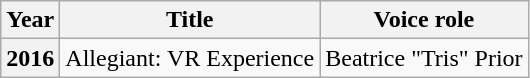<table class="wikitable plainrowheaders">
<tr>
<th>Year</th>
<th>Title</th>
<th>Voice role</th>
</tr>
<tr>
<th scope="row">2016</th>
<td>Allegiant: VR Experience</td>
<td>Beatrice "Tris" Prior</td>
</tr>
</table>
